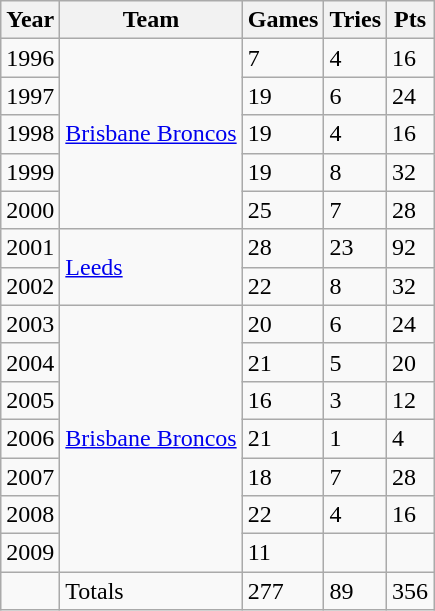<table class="wikitable">
<tr>
<th>Year</th>
<th>Team</th>
<th>Games</th>
<th>Tries</th>
<th>Pts</th>
</tr>
<tr>
<td>1996</td>
<td rowspan="5"> <a href='#'>Brisbane Broncos</a></td>
<td>7</td>
<td>4</td>
<td>16</td>
</tr>
<tr>
<td>1997</td>
<td>19</td>
<td>6</td>
<td>24</td>
</tr>
<tr>
<td>1998</td>
<td>19</td>
<td>4</td>
<td>16</td>
</tr>
<tr>
<td>1999</td>
<td>19</td>
<td>8</td>
<td>32</td>
</tr>
<tr>
<td>2000</td>
<td>25</td>
<td>7</td>
<td>28</td>
</tr>
<tr>
<td>2001</td>
<td rowspan="2"> <a href='#'>Leeds</a></td>
<td>28</td>
<td>23</td>
<td>92</td>
</tr>
<tr>
<td>2002</td>
<td>22</td>
<td>8</td>
<td>32</td>
</tr>
<tr>
<td>2003</td>
<td rowspan="7"> <a href='#'>Brisbane Broncos</a></td>
<td>20</td>
<td>6</td>
<td>24</td>
</tr>
<tr>
<td>2004</td>
<td>21</td>
<td>5</td>
<td>20</td>
</tr>
<tr>
<td>2005</td>
<td>16</td>
<td>3</td>
<td>12</td>
</tr>
<tr>
<td>2006</td>
<td>21</td>
<td>1</td>
<td>4</td>
</tr>
<tr>
<td>2007</td>
<td>18</td>
<td>7</td>
<td>28</td>
</tr>
<tr>
<td>2008</td>
<td>22</td>
<td>4</td>
<td>16</td>
</tr>
<tr>
<td>2009</td>
<td>11</td>
<td></td>
<td></td>
</tr>
<tr>
<td></td>
<td>Totals</td>
<td>277</td>
<td>89</td>
<td>356</td>
</tr>
</table>
